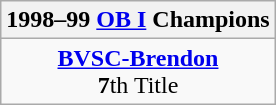<table class=wikitable style="text-align:center; margin:auto">
<tr>
<th>1998–99 <a href='#'>OB I</a> Champions</th>
</tr>
<tr>
<td><strong><a href='#'>BVSC-Brendon</a></strong><br><strong>7</strong>th Title</td>
</tr>
</table>
